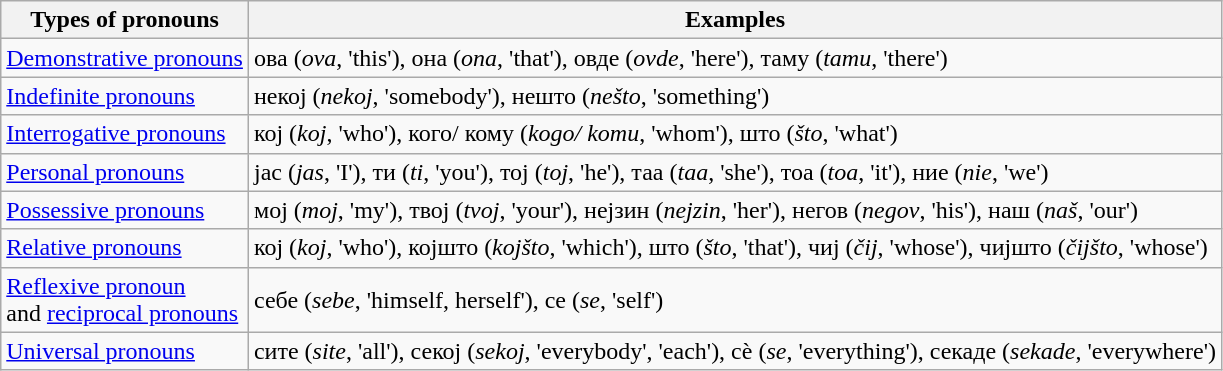<table class="wikitable">
<tr>
<th>Types of pronouns</th>
<th>Examples</th>
</tr>
<tr>
<td><a href='#'>Demonstrative pronouns</a></td>
<td>ова (<em>ova</em>, 'this'), она (<em>ona</em>, 'that'), овде (<em>ovde</em>, 'here'), таму (<em>tamu</em>, 'there')</td>
</tr>
<tr>
<td><a href='#'>Indefinite pronouns</a></td>
<td>некој (<em>nekoj</em>, 'somebody'), нешто (<em>nešto</em>, 'something')</td>
</tr>
<tr>
<td><a href='#'>Interrogative pronouns</a></td>
<td>кој (<em>koj</em>, 'who'), кого/ кому (<em>kogo/ komu</em>, 'whom'), што (<em>što</em>, 'what')</td>
</tr>
<tr>
<td><a href='#'>Personal pronouns</a></td>
<td>јас (<em>jas</em>, 'I'), ти (<em>ti</em>, 'you'), тој (<em>toj</em>, 'he'), таа (<em>taa</em>, 'she'), тоа (<em>toa</em>, 'it'), ние (<em>nie</em>, 'we')</td>
</tr>
<tr>
<td><a href='#'>Possessive pronouns</a></td>
<td>мој (<em>moj</em>, 'my'), твој (<em>tvoj</em>, 'your'), нејзин (<em>nejzin</em>, 'her'), негов (<em>negov</em>, 'his'), наш (<em>naš</em>, 'our')</td>
</tr>
<tr>
<td><a href='#'>Relative pronouns</a></td>
<td>кој (<em>koj</em>, 'who'), којшто (<em>kojšto</em>, 'which'), што (<em>što</em>, 'that'), чиј (<em>čij</em>, 'whose'), чијшто (<em>čijšto</em>, 'whose')</td>
</tr>
<tr>
<td><a href='#'>Reflexive pronoun</a><br>and <a href='#'>reciprocal pronouns</a></td>
<td>себе (<em>sebe</em>, 'himself, herself'), сe (<em>se</em>, 'self')</td>
</tr>
<tr>
<td><a href='#'>Universal pronouns</a></td>
<td>сите (<em>site</em>, 'all'), секој (<em>sekoj</em>, 'everybody', 'each'), сѐ (<em>se</em>, 'everything'), секаде (<em>sekade</em>, 'everywhere')</td>
</tr>
</table>
